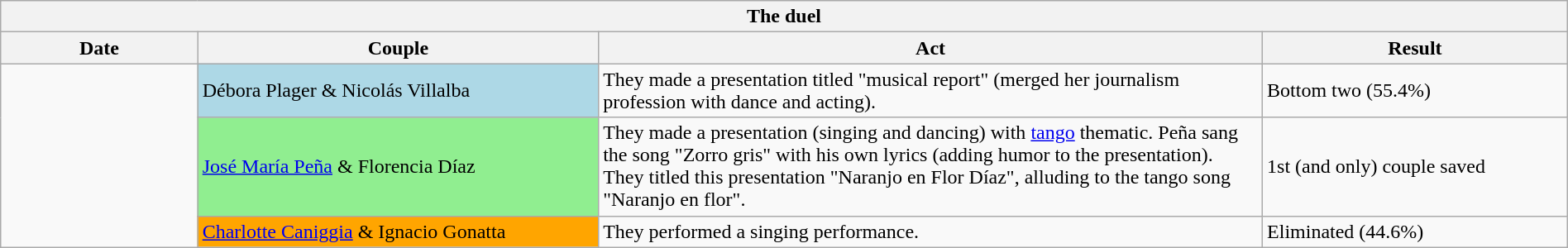<table class="wikitable collapsible collapsed" style="text-align: align; width: 100%">
<tr>
<th colspan="11" style="with: 100%" align="center">The duel</th>
</tr>
<tr>
<th width=75>Date</th>
<th width=160>Couple</th>
<th width=270>Act</th>
<th width=120>Result</th>
</tr>
<tr>
<td rowspan="3"></td>
<td bgcolor="lightblue">Débora Plager & Nicolás Villalba</td>
<td>They made a presentation titled "musical report" (merged her journalism profession with dance and acting).<br></td>
<td>Bottom two (55.4%)</td>
</tr>
<tr>
<td bgcolor="lightgreen"><a href='#'>José María Peña</a> & Florencia Díaz</td>
<td>They made a presentation (singing and dancing) with <a href='#'>tango</a> thematic. Peña sang the song "Zorro gris" with his own lyrics (adding humor to the presentation). They titled this presentation "Naranjo en Flor Díaz", alluding to the tango song "Naranjo en flor".<br></td>
<td>1st (and only) couple saved</td>
</tr>
<tr>
<td bgcolor="orange"><a href='#'>Charlotte Caniggia</a> & Ignacio Gonatta</td>
<td>They performed a singing performance.<br></td>
<td>Eliminated (44.6%)</td>
</tr>
</table>
